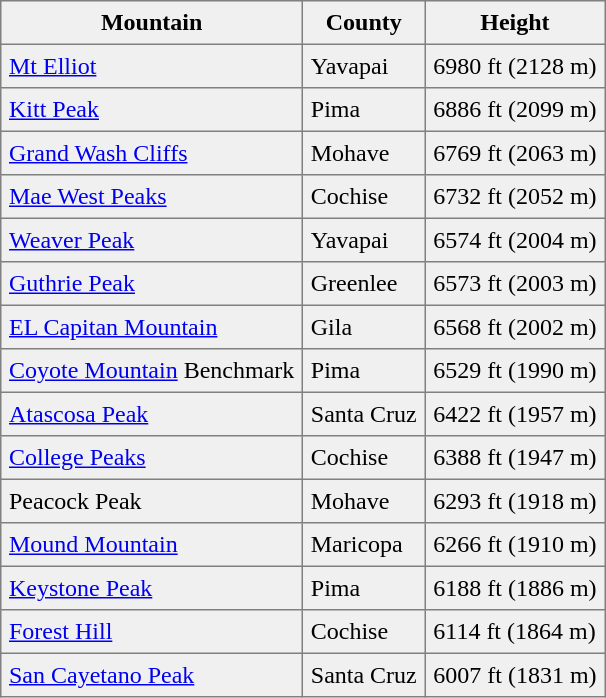<table border=1 cellspacing=0 cellpadding=5 style="border-collapse: collapse; background:#f0f0f0;">
<tr>
<th>Mountain</th>
<th>County</th>
<th>Height</th>
</tr>
<tr>
<td><a href='#'>Mt Elliot</a></td>
<td>Yavapai</td>
<td>6980 ft (2128 m)</td>
</tr>
<tr>
<td><a href='#'>Kitt Peak</a></td>
<td>Pima</td>
<td>6886 ft (2099 m)</td>
</tr>
<tr>
<td><a href='#'>Grand Wash Cliffs</a></td>
<td>Mohave</td>
<td>6769 ft (2063 m)</td>
</tr>
<tr>
<td><a href='#'>Mae West Peaks</a></td>
<td>Cochise</td>
<td>6732 ft (2052 m)</td>
</tr>
<tr>
<td><a href='#'>Weaver Peak</a></td>
<td>Yavapai</td>
<td>6574 ft (2004 m)</td>
</tr>
<tr>
<td><a href='#'>Guthrie Peak</a></td>
<td>Greenlee</td>
<td>6573 ft (2003 m)</td>
</tr>
<tr>
<td><a href='#'>EL Capitan Mountain</a></td>
<td>Gila</td>
<td>6568 ft (2002 m)</td>
</tr>
<tr>
<td><a href='#'>Coyote Mountain</a> Benchmark</td>
<td>Pima</td>
<td>6529 ft (1990 m)</td>
</tr>
<tr>
<td><a href='#'>Atascosa Peak</a></td>
<td>Santa Cruz</td>
<td>6422 ft (1957 m)</td>
</tr>
<tr>
<td><a href='#'>College Peaks</a></td>
<td>Cochise</td>
<td>6388 ft (1947 m)</td>
</tr>
<tr>
<td>Peacock Peak</td>
<td>Mohave</td>
<td>6293 ft (1918 m)</td>
</tr>
<tr>
<td><a href='#'>Mound Mountain</a></td>
<td>Maricopa</td>
<td>6266 ft (1910 m)</td>
</tr>
<tr>
<td><a href='#'>Keystone Peak</a></td>
<td>Pima</td>
<td>6188 ft (1886 m)</td>
</tr>
<tr>
<td><a href='#'>Forest Hill</a></td>
<td>Cochise</td>
<td>6114 ft (1864 m)</td>
</tr>
<tr>
<td><a href='#'>San Cayetano Peak</a></td>
<td>Santa Cruz</td>
<td>6007 ft (1831 m)</td>
</tr>
</table>
